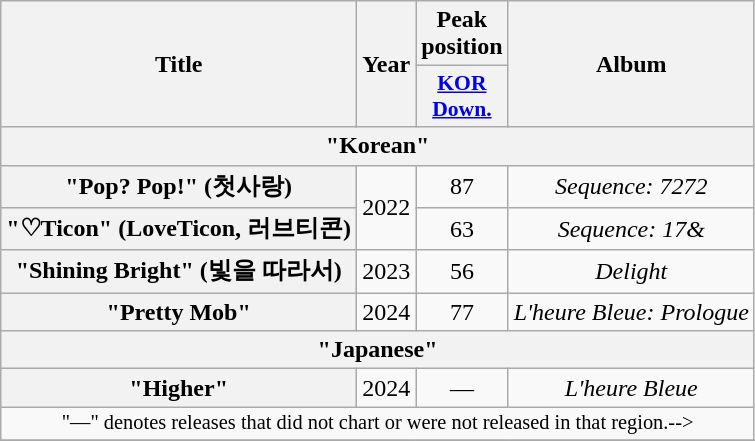<table class="wikitable plainrowheaders" style="text-align:center">
<tr>
<th scope="col" rowspan="2">Title</th>
<th scope="col" rowspan="2">Year</th>
<th>Peak position</th>
<th scope="col" rowspan="2">Album</th>
</tr>
<tr>
<th scope="col" style="font-size:90%; width:3em"><a href='#'>KOR<br>Down.</a><br></th>
</tr>
<tr>
<th colspan="4">"Korean"</th>
</tr>
<tr>
<th scope="row">"Pop? Pop!" (첫사랑)</th>
<td rowspan="2">2022</td>
<td>87</td>
<td><em>Sequence: 7272</em></td>
</tr>
<tr>
<th scope="row">"♡Ticon" (LoveTicon, 러브티콘)</th>
<td>63</td>
<td><em>Sequence: 17&</em></td>
</tr>
<tr>
<th scope="row">"Shining Bright" (빛을 따라서)</th>
<td rowspan="1">2023</td>
<td>56</td>
<td><em>Delight</em></td>
</tr>
<tr>
<th scope="row">"Pretty Mob"</th>
<td rowspan="1">2024</td>
<td>77</td>
<td><em>L'heure Bleue: Prologue</em></td>
</tr>
<tr>
<th colspan="4">"Japanese"</th>
</tr>
<tr>
<th scope="row">"Higher"</th>
<td>2024</td>
<td>—</td>
<td><em>L'heure Bleue</em></td>
</tr>
<tr>
<td colspan="4" style="font-size:85%">"—" denotes releases that did not chart or were not released in that region.--></td>
</tr>
<tr>
</tr>
</table>
